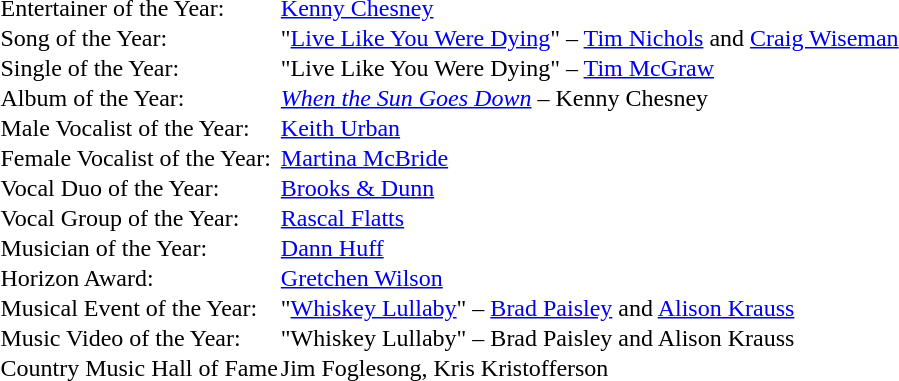<table cellspacing="0" border="0" cellpadding="1">
<tr>
<td>Entertainer of the Year:</td>
<td><a href='#'>Kenny Chesney</a></td>
</tr>
<tr>
<td>Song of the Year:</td>
<td>"<a href='#'>Live Like You Were Dying</a>" – <a href='#'>Tim Nichols</a> and <a href='#'>Craig Wiseman</a></td>
</tr>
<tr>
<td>Single of the Year:</td>
<td>"Live Like You Were Dying" – <a href='#'>Tim McGraw</a></td>
</tr>
<tr>
<td>Album of the Year:</td>
<td><em><a href='#'>When the Sun Goes Down</a></em> – Kenny Chesney</td>
</tr>
<tr>
<td>Male Vocalist of the Year:</td>
<td><a href='#'>Keith Urban</a></td>
</tr>
<tr>
<td>Female Vocalist of the Year:</td>
<td><a href='#'>Martina McBride</a></td>
</tr>
<tr>
<td>Vocal Duo of the Year:</td>
<td><a href='#'>Brooks & Dunn</a></td>
</tr>
<tr>
<td>Vocal Group of the Year:</td>
<td><a href='#'>Rascal Flatts</a></td>
</tr>
<tr>
<td>Musician of the Year:</td>
<td><a href='#'>Dann Huff</a></td>
</tr>
<tr>
<td>Horizon Award:</td>
<td><a href='#'>Gretchen Wilson</a></td>
</tr>
<tr>
<td>Musical Event of the Year:</td>
<td>"<a href='#'>Whiskey Lullaby</a>" – <a href='#'>Brad Paisley</a> and <a href='#'>Alison Krauss</a></td>
</tr>
<tr>
<td>Music Video of the Year:</td>
<td>"Whiskey Lullaby" – Brad Paisley and Alison Krauss</td>
</tr>
<tr>
<td>Country Music Hall of Fame</td>
<td>Jim Foglesong, Kris Kristofferson</td>
</tr>
</table>
